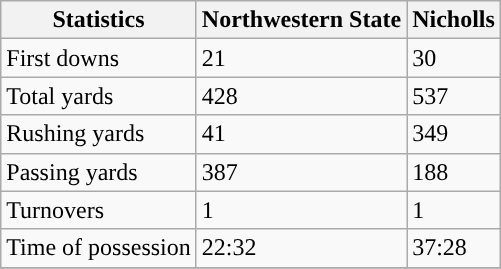<table class="wikitable">
<tr>
<th>Statistics</th>
<th>Northwestern State</th>
<th>Nicholls</th>
</tr>
<tr>
<td>First downs</td>
<td>21</td>
<td>30</td>
</tr>
<tr>
<td>Total yards</td>
<td>428</td>
<td>537</td>
</tr>
<tr>
<td>Rushing yards</td>
<td>41</td>
<td>349</td>
</tr>
<tr>
<td>Passing yards</td>
<td>387</td>
<td>188</td>
</tr>
<tr>
<td>Turnovers</td>
<td>1</td>
<td>1</td>
</tr>
<tr>
<td>Time of possession</td>
<td>22:32</td>
<td>37:28</td>
</tr>
<tr>
</tr>
</table>
